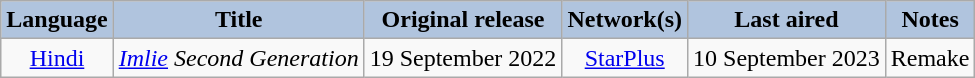<table class="wikitable" style="text-align:center;">
<tr>
<th style="background:LightSteelBlue;">Language</th>
<th style="background:LightSteelBlue;">Title</th>
<th style="background:LightSteelBlue;">Original release</th>
<th style="background:LightSteelBlue;">Network(s)</th>
<th style="background:LightSteelBlue;">Last aired</th>
<th style="background:LightSteelBlue;">Notes</th>
</tr>
<tr>
<td><a href='#'>Hindi</a></td>
<td><em><a href='#'>Imlie</a> Second Generation</em></td>
<td>19 September 2022</td>
<td><a href='#'>StarPlus</a></td>
<td>10 September 2023</td>
<td>Remake</td>
</tr>
</table>
